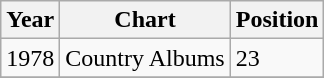<table class="wikitable">
<tr>
<th align="left">Year</th>
<th align="left">Chart</th>
<th align="left">Position</th>
</tr>
<tr>
<td align="left">1978</td>
<td align="left">Country Albums</td>
<td align="left">23</td>
</tr>
<tr>
</tr>
</table>
